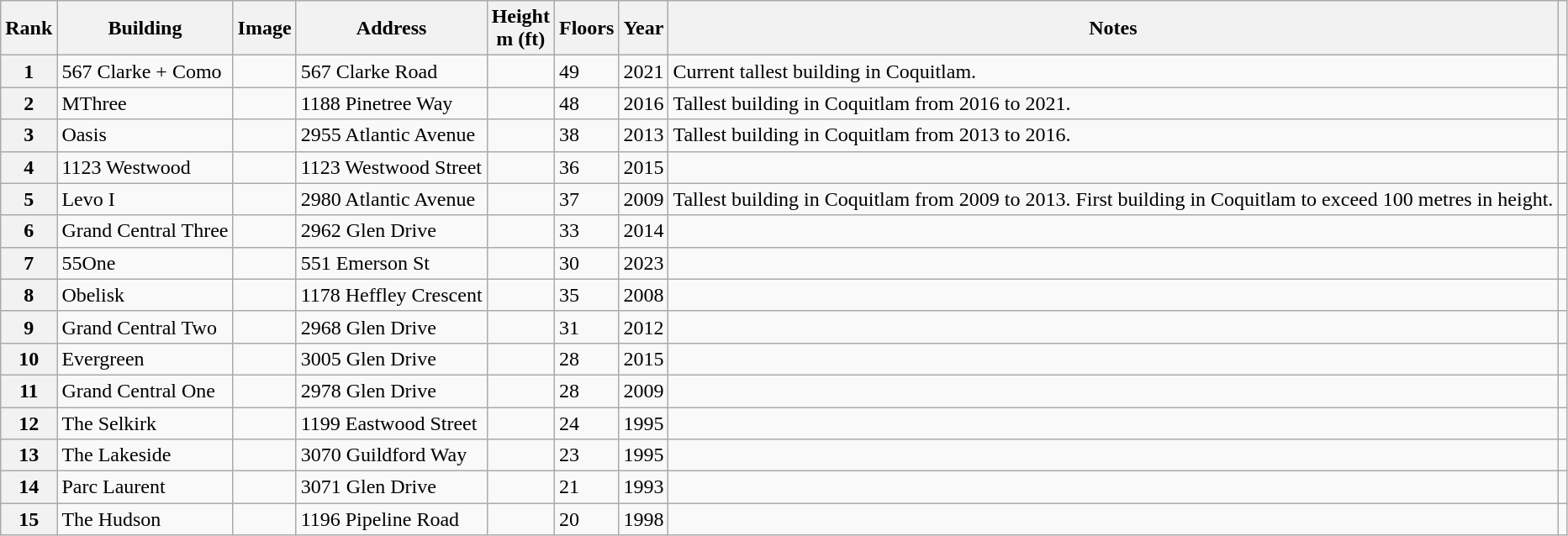<table class= "wikitable sortable">
<tr>
<th>Rank</th>
<th>Building</th>
<th>Image</th>
<th>Address</th>
<th>Height <br>m (ft)</th>
<th>Floors</th>
<th>Year</th>
<th class="unsortable">Notes</th>
<th class="unsortable"></th>
</tr>
<tr>
<th>1</th>
<td>567 Clarke + Como</td>
<td></td>
<td>567 Clarke Road</td>
<td></td>
<td>49</td>
<td>2021</td>
<td>Current tallest building in Coquitlam.</td>
<td></td>
</tr>
<tr>
<th>2</th>
<td>MThree</td>
<td></td>
<td>1188 Pinetree Way</td>
<td></td>
<td>48</td>
<td>2016</td>
<td>Tallest building in Coquitlam from 2016 to 2021.</td>
<td></td>
</tr>
<tr>
<th>3</th>
<td>Oasis</td>
<td></td>
<td>2955 Atlantic Avenue</td>
<td></td>
<td>38</td>
<td>2013</td>
<td>Tallest building in Coquitlam from 2013 to 2016.</td>
<td></td>
</tr>
<tr>
<th>4</th>
<td>1123 Westwood</td>
<td></td>
<td>1123 Westwood Street</td>
<td></td>
<td>36</td>
<td>2015</td>
<td></td>
<td></td>
</tr>
<tr>
<th>5</th>
<td>Levo I</td>
<td></td>
<td>2980 Atlantic Avenue</td>
<td></td>
<td>37</td>
<td>2009</td>
<td>Tallest building in Coquitlam from 2009 to 2013. First building in Coquitlam to exceed 100 metres in height.</td>
<td></td>
</tr>
<tr>
<th>6</th>
<td>Grand Central Three</td>
<td></td>
<td>2962 Glen Drive</td>
<td></td>
<td>33</td>
<td>2014</td>
<td></td>
<td></td>
</tr>
<tr>
<th>7</th>
<td>55One</td>
<td></td>
<td>551 Emerson St</td>
<td></td>
<td>30</td>
<td>2023</td>
<td></td>
<td></td>
</tr>
<tr>
<th>8</th>
<td>Obelisk</td>
<td></td>
<td>1178 Heffley Crescent</td>
<td></td>
<td>35</td>
<td>2008</td>
<td></td>
<td></td>
</tr>
<tr>
<th>9</th>
<td>Grand Central Two</td>
<td></td>
<td>2968 Glen Drive</td>
<td></td>
<td>31</td>
<td>2012</td>
<td></td>
<td></td>
</tr>
<tr>
<th>10</th>
<td>Evergreen</td>
<td></td>
<td>3005 Glen Drive</td>
<td></td>
<td>28</td>
<td>2015</td>
<td></td>
<td></td>
</tr>
<tr>
<th>11</th>
<td>Grand Central One</td>
<td></td>
<td>2978 Glen Drive</td>
<td></td>
<td>28</td>
<td>2009</td>
<td></td>
<td></td>
</tr>
<tr>
<th>12</th>
<td>The Selkirk</td>
<td></td>
<td>1199 Eastwood Street</td>
<td></td>
<td>24</td>
<td>1995</td>
<td></td>
<td></td>
</tr>
<tr>
<th>13</th>
<td>The Lakeside</td>
<td></td>
<td>3070 Guildford Way</td>
<td></td>
<td>23</td>
<td>1995</td>
<td></td>
<td></td>
</tr>
<tr>
<th>14</th>
<td>Parc Laurent</td>
<td></td>
<td>3071 Glen Drive</td>
<td></td>
<td>21</td>
<td>1993</td>
<td></td>
<td></td>
</tr>
<tr>
<th>15</th>
<td>The Hudson</td>
<td></td>
<td>1196 Pipeline Road</td>
<td></td>
<td>20</td>
<td>1998</td>
<td></td>
<td></td>
</tr>
</table>
